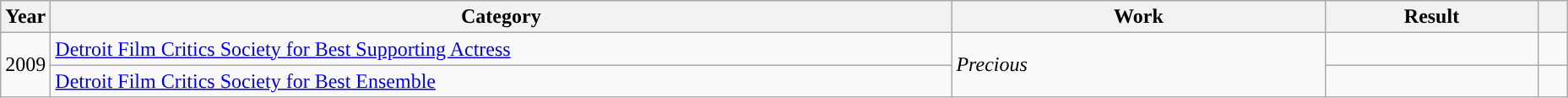<table class="wikitable">
<tr>
<th scope="col" style="width:1em;">Year</th>
<th scope="col" style="width:44em;">Category</th>
<th scope="col" style="width:18em;">Work</th>
<th scope="col" style="width:10em;">Result</th>
<th class="unsortable" style="width:1em;"></th>
</tr>
<tr>
<td rowspan="2">2009</td>
<td><a href='#'>Detroit Film Critics Society for Best Supporting Actress</a></td>
<td rowspan="2"><em>Precious</em></td>
<td></td>
<td></td>
</tr>
<tr>
<td><a href='#'>Detroit Film Critics Society for Best Ensemble</a> </td>
<td></td>
<td></td>
</tr>
</table>
